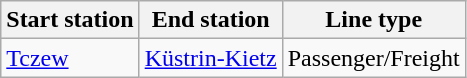<table class="wikitable">
<tr>
<th>Start station</th>
<th>End station</th>
<th>Line type</th>
</tr>
<tr>
<td><a href='#'>Tczew</a></td>
<td><a href='#'>Küstrin-Kietz</a></td>
<td>Passenger/Freight</td>
</tr>
</table>
